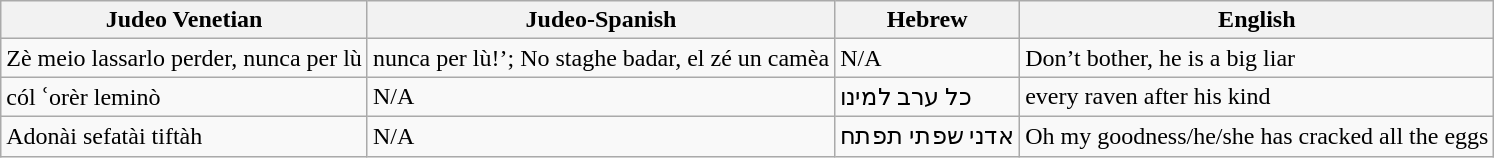<table class="wikitable">
<tr>
<th>Judeo Venetian</th>
<th>Judeo-Spanish</th>
<th>Hebrew</th>
<th>English</th>
</tr>
<tr>
<td>Zè meio lassarlo perder, nunca per lù</td>
<td>nunca per lù!’; No staghe badar, el zé un camèa</td>
<td>N/A</td>
<td>Don’t bother, he is a big liar</td>
</tr>
<tr>
<td>cól ʿorèr leminò</td>
<td>N/A</td>
<td>כל ערב למינו</td>
<td>every raven after his kind</td>
</tr>
<tr>
<td>Adonài sefatài tiftàh</td>
<td>N/A</td>
<td>אדני שפתי תפתח</td>
<td>Oh my goodness/he/she has cracked all the eggs</td>
</tr>
</table>
